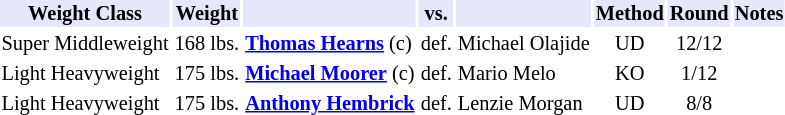<table class="toccolours" style="font-size: 85%;">
<tr>
<th style="background:#e6e8fa; color:#000; text-align:center;">Weight Class</th>
<th style="background:#e6e8fa; color:#000; text-align:center;">Weight</th>
<th style="background:#e6e8fa; color:#000; text-align:center;"></th>
<th style="background:#e6e8fa; color:#000; text-align:center;">vs.</th>
<th style="background:#e6e8fa; color:#000; text-align:center;"></th>
<th style="background:#e6e8fa; color:#000; text-align:center;">Method</th>
<th style="background:#e6e8fa; color:#000; text-align:center;">Round</th>
<th style="background:#e6e8fa; color:#000; text-align:center;">Notes</th>
</tr>
<tr>
<td>Super Middleweight</td>
<td>168 lbs.</td>
<td><strong><a href='#'>Thomas Hearns</a></strong> (c)</td>
<td>def.</td>
<td>Michael Olajide</td>
<td align=center>UD</td>
<td align=center>12/12</td>
<td></td>
</tr>
<tr>
<td>Light Heavyweight</td>
<td>175 lbs.</td>
<td><strong><a href='#'>Michael Moorer</a></strong> (c)</td>
<td>def.</td>
<td>Mario Melo</td>
<td align=center>KO</td>
<td align=center>1/12</td>
<td></td>
</tr>
<tr>
<td>Light Heavyweight</td>
<td>175 lbs.</td>
<td><strong><a href='#'>Anthony Hembrick</a></strong></td>
<td>def.</td>
<td>Lenzie Morgan</td>
<td align=center>UD</td>
<td align=center>8/8</td>
</tr>
</table>
